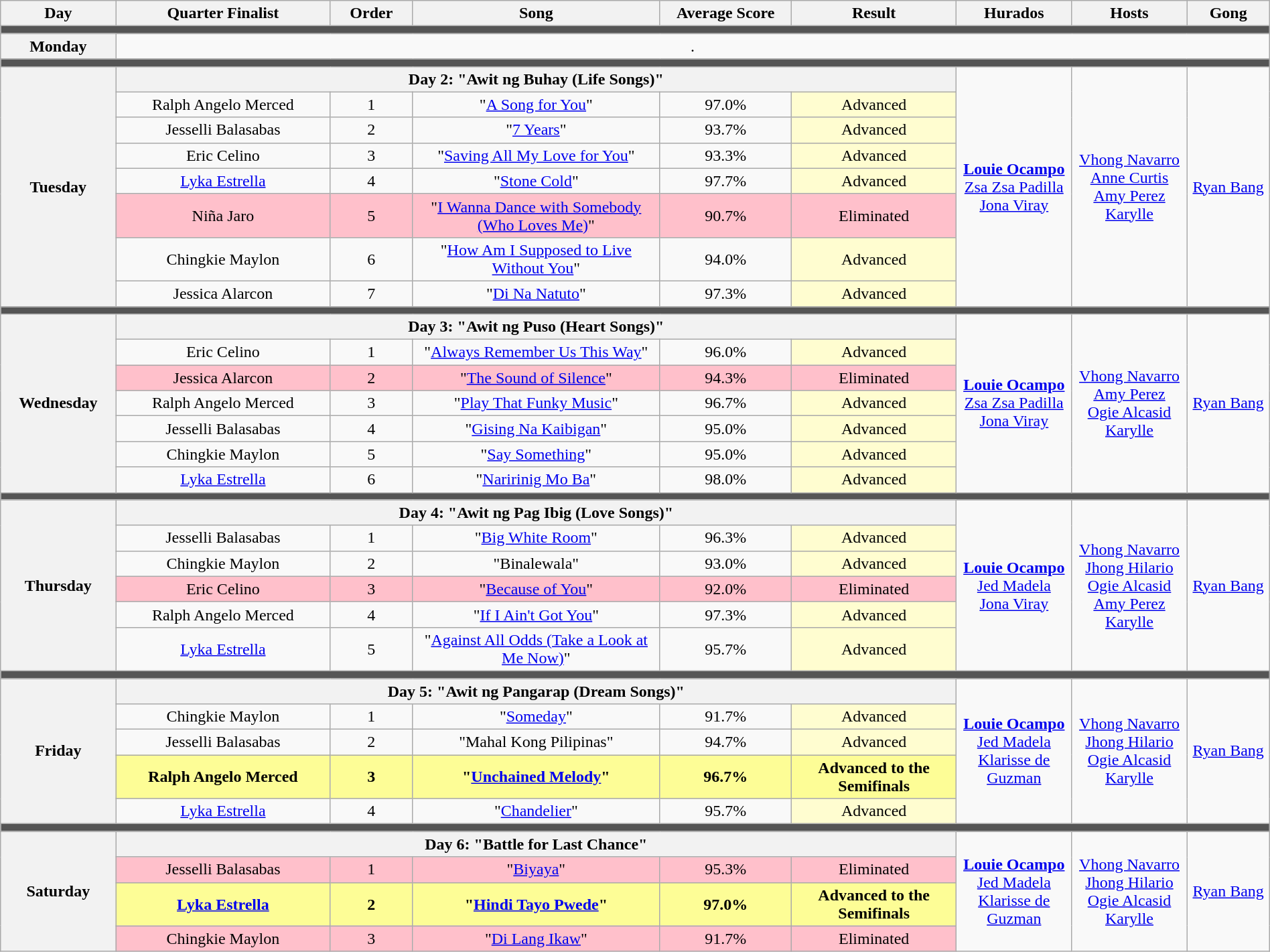<table class="wikitable mw-collapsible mw-collapsed" style="text-align:center; width:100%; ">
<tr>
<th width="07%">Day</th>
<th width="13%">Quarter Finalist</th>
<th width="05%">Order</th>
<th width="15%">Song</th>
<th width="08%">Average Score</th>
<th width="10%">Result</th>
<th width="07%">Hurados</th>
<th width="07%">Hosts</th>
<th width="05%">Gong</th>
</tr>
<tr>
<td colspan="9" style="background-color:#555;"></td>
</tr>
<tr>
<th rowspan="1">Monday<br><small></small></th>
<td colspan="8">.</td>
</tr>
<tr>
<td colspan="9" style="background-color:#555;"></td>
</tr>
<tr>
<th rowspan="8">Tuesday<br><small></small></th>
<th colspan="5">Day 2: "Awit ng Buhay (Life Songs)"</th>
<td rowspan="8"><strong><a href='#'>Louie Ocampo</a></strong><br><a href='#'>Zsa Zsa Padilla</a><br><a href='#'>Jona Viray</a></td>
<td rowspan="8"><a href='#'>Vhong Navarro</a><br><a href='#'>Anne Curtis</a><br><a href='#'>Amy Perez</a><br><a href='#'>Karylle</a></td>
<td rowspan="8"><a href='#'>Ryan Bang</a></td>
</tr>
<tr>
<td>Ralph Angelo Merced</td>
<td>1</td>
<td>"<a href='#'>A Song for You</a>"</td>
<td>97.0%</td>
<td style="background-color:#FFFDD0;">Advanced</td>
</tr>
<tr>
<td>Jesselli Balasabas</td>
<td>2</td>
<td>"<a href='#'>7 Years</a>"</td>
<td>93.7%</td>
<td style="background-color:#FFFDD0;">Advanced</td>
</tr>
<tr>
<td>Eric Celino</td>
<td>3</td>
<td>"<a href='#'>Saving All My Love for You</a>"</td>
<td>93.3%</td>
<td style="background-color:#FFFDD0;">Advanced</td>
</tr>
<tr>
<td><a href='#'>Lyka Estrella</a></td>
<td>4</td>
<td>"<a href='#'>Stone Cold</a>"</td>
<td>97.7%</td>
<td style="background-color:#FFFDD0;">Advanced</td>
</tr>
<tr style="background-color:pink;" |>
<td>Niña Jaro</td>
<td>5</td>
<td>"<a href='#'>I Wanna Dance with Somebody (Who Loves Me)</a>"</td>
<td>90.7%</td>
<td>Eliminated</td>
</tr>
<tr>
<td>Chingkie Maylon</td>
<td>6</td>
<td>"<a href='#'>How Am I Supposed to Live Without You</a>"</td>
<td>94.0%</td>
<td style="background-color:#FFFDD0;">Advanced</td>
</tr>
<tr>
<td>Jessica Alarcon</td>
<td>7</td>
<td>"<a href='#'>Di Na Natuto</a>"</td>
<td>97.3%</td>
<td style="background-color:#FFFDD0;">Advanced</td>
</tr>
<tr>
<td colspan="9" style="background-color:#555;"></td>
</tr>
<tr>
<th rowspan="7">Wednesday<br><small></small></th>
<th colspan="5">Day 3: "Awit ng Puso (Heart Songs)"</th>
<td rowspan="7"><strong><a href='#'>Louie Ocampo</a></strong><br><a href='#'>Zsa Zsa Padilla</a><br><a href='#'>Jona Viray</a></td>
<td rowspan="7"><a href='#'>Vhong Navarro</a><br><a href='#'>Amy Perez</a><br><a href='#'>Ogie Alcasid</a><br><a href='#'>Karylle</a></td>
<td rowspan="7"><a href='#'>Ryan Bang</a></td>
</tr>
<tr>
<td>Eric Celino</td>
<td>1</td>
<td>"<a href='#'>Always Remember Us This Way</a>"</td>
<td>96.0%</td>
<td style="background-color:#FFFDD0;">Advanced</td>
</tr>
<tr style="background-color:pink;" |>
<td>Jessica Alarcon</td>
<td>2</td>
<td>"<a href='#'>The Sound of Silence</a>"</td>
<td>94.3%</td>
<td>Eliminated</td>
</tr>
<tr>
<td>Ralph Angelo Merced</td>
<td>3</td>
<td>"<a href='#'>Play That Funky Music</a>"</td>
<td>96.7%</td>
<td style="background-color:#FFFDD0;">Advanced</td>
</tr>
<tr>
<td>Jesselli Balasabas</td>
<td>4</td>
<td>"<a href='#'>Gising Na Kaibigan</a>"</td>
<td>95.0%</td>
<td style="background-color:#FFFDD0;">Advanced</td>
</tr>
<tr>
<td>Chingkie Maylon</td>
<td>5</td>
<td>"<a href='#'>Say Something</a>"</td>
<td>95.0%</td>
<td style="background-color:#FFFDD0;">Advanced</td>
</tr>
<tr>
<td><a href='#'>Lyka Estrella</a></td>
<td>6</td>
<td>"<a href='#'>Naririnig Mo Ba</a>"</td>
<td>98.0%</td>
<td style="background-color:#FFFDD0;">Advanced</td>
</tr>
<tr>
<td colspan="9" style="background-color:#555;"></td>
</tr>
<tr>
<th rowspan="6">Thursday<br><small></small></th>
<th colspan="5">Day 4: "Awit ng Pag Ibig (Love Songs)"</th>
<td rowspan="6"><strong><a href='#'>Louie Ocampo</a></strong><br><a href='#'>Jed Madela</a><br><a href='#'>Jona Viray</a></td>
<td rowspan="6"><a href='#'>Vhong Navarro</a><br><a href='#'>Jhong Hilario</a><br><a href='#'>Ogie Alcasid</a><br><a href='#'>Amy Perez</a><br><a href='#'>Karylle</a></td>
<td rowspan="6"><a href='#'>Ryan Bang</a></td>
</tr>
<tr>
<td>Jesselli Balasabas</td>
<td>1</td>
<td>"<a href='#'>Big White Room</a>"</td>
<td>96.3%</td>
<td style="background-color:#FFFDD0;">Advanced</td>
</tr>
<tr>
<td>Chingkie Maylon</td>
<td>2</td>
<td>"Binalewala"</td>
<td>93.0%</td>
<td style="background-color:#FFFDD0;">Advanced</td>
</tr>
<tr style="background-color:pink;" |>
<td>Eric Celino</td>
<td>3</td>
<td>"<a href='#'>Because of You</a>"</td>
<td>92.0%</td>
<td>Eliminated</td>
</tr>
<tr>
<td>Ralph Angelo Merced</td>
<td>4</td>
<td>"<a href='#'>If I Ain't Got You</a>"</td>
<td>97.3%</td>
<td style="background-color:#FFFDD0;">Advanced</td>
</tr>
<tr>
<td><a href='#'>Lyka Estrella</a></td>
<td>5</td>
<td>"<a href='#'>Against All Odds (Take a Look at Me Now)</a>"</td>
<td>95.7%</td>
<td style="background-color:#FFFDD0;">Advanced</td>
</tr>
<tr>
<td colspan="9" style="background-color:#555;"></td>
</tr>
<tr>
<th rowspan="5">Friday<br><small></small></th>
<th colspan="5">Day 5: "Awit ng Pangarap (Dream Songs)"</th>
<td rowspan="5"><strong><a href='#'>Louie Ocampo</a></strong><br><a href='#'>Jed Madela</a><br><a href='#'>Klarisse de Guzman</a></td>
<td rowspan="5"><a href='#'>Vhong Navarro</a><br><a href='#'>Jhong Hilario</a><br><a href='#'>Ogie Alcasid</a><br><a href='#'>Karylle</a></td>
<td rowspan="5"><a href='#'>Ryan Bang</a></td>
</tr>
<tr>
<td>Chingkie Maylon</td>
<td>1</td>
<td>"<a href='#'>Someday</a>"</td>
<td>91.7%</td>
<td style="background-color:#FFFDD0;">Advanced</td>
</tr>
<tr>
<td>Jesselli Balasabas</td>
<td>2</td>
<td>"Mahal Kong Pilipinas"</td>
<td>94.7%</td>
<td style="background-color:#FFFDD0;">Advanced</td>
</tr>
<tr style="background-color:#FDFD96;" |>
<td><strong>Ralph Angelo Merced</strong></td>
<td><strong>3</strong></td>
<td><strong>"<a href='#'>Unchained Melody</a>"</strong></td>
<td><strong>96.7%</strong></td>
<td><strong>Advanced to the Semifinals</strong></td>
</tr>
<tr>
<td><a href='#'>Lyka Estrella</a></td>
<td>4</td>
<td>"<a href='#'>Chandelier</a>"</td>
<td>95.7%</td>
<td style="background-color:#FFFDD0;">Advanced</td>
</tr>
<tr>
<td colspan="9" style="background-color:#555;"></td>
</tr>
<tr>
<th rowspan="4">Saturday<br><small></small></th>
<th colspan="5">Day 6: "Battle for Last Chance"</th>
<td rowspan="4"><strong><a href='#'>Louie Ocampo</a></strong><br><a href='#'>Jed Madela</a><br><a href='#'>Klarisse de Guzman</a></td>
<td rowspan="4"><a href='#'>Vhong Navarro</a><br><a href='#'>Jhong Hilario</a><br><a href='#'>Ogie Alcasid</a><br><a href='#'>Karylle</a></td>
<td rowspan="4"><a href='#'>Ryan Bang</a></td>
</tr>
<tr style="background-color:pink;" |>
<td>Jesselli Balasabas</td>
<td>1</td>
<td>"<a href='#'>Biyaya</a>"</td>
<td>95.3%</td>
<td>Eliminated</td>
</tr>
<tr style="background-color:#FDFD96;" |>
<td><strong><a href='#'>Lyka Estrella</a></strong></td>
<td><strong>2</strong></td>
<td><strong>"<a href='#'>Hindi Tayo Pwede</a>"</strong></td>
<td><strong>97.0%</strong></td>
<td><strong>Advanced to the Semifinals</strong></td>
</tr>
<tr style="background-color:pink;" |>
<td>Chingkie Maylon</td>
<td>3</td>
<td>"<a href='#'>Di Lang Ikaw</a>"</td>
<td>91.7%</td>
<td>Eliminated</td>
</tr>
</table>
